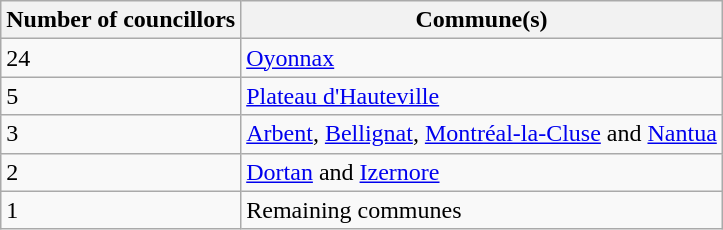<table class="wikitable">
<tr>
<th>Number of councillors</th>
<th>Commune(s)</th>
</tr>
<tr>
<td>24</td>
<td><a href='#'>Oyonnax</a></td>
</tr>
<tr>
<td>5</td>
<td><a href='#'>Plateau d'Hauteville</a></td>
</tr>
<tr>
<td>3</td>
<td><a href='#'>Arbent</a>, <a href='#'>Bellignat</a>, <a href='#'>Montréal-la-Cluse</a> and <a href='#'>Nantua</a></td>
</tr>
<tr>
<td>2</td>
<td><a href='#'>Dortan</a> and <a href='#'>Izernore</a></td>
</tr>
<tr>
<td>1</td>
<td>Remaining communes</td>
</tr>
</table>
